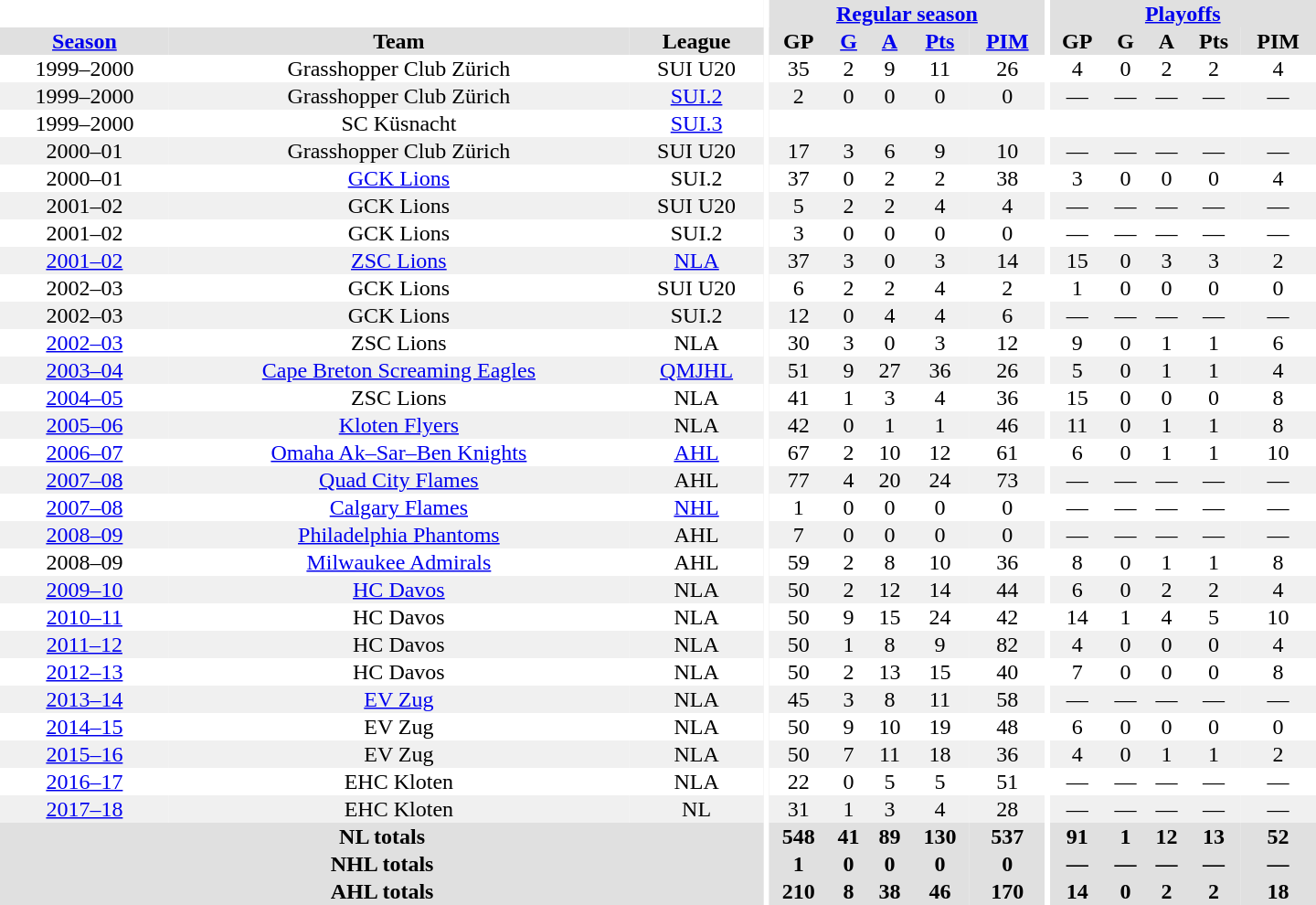<table border="0" cellpadding="1" cellspacing="0" style="text-align:center; width:60em">
<tr bgcolor="#e0e0e0">
<th colspan="3" bgcolor="#ffffff"></th>
<th rowspan="99" bgcolor="#ffffff"></th>
<th colspan="5"><a href='#'>Regular season</a></th>
<th rowspan="99" bgcolor="#ffffff"></th>
<th colspan="5"><a href='#'>Playoffs</a></th>
</tr>
<tr bgcolor="#e0e0e0">
<th><a href='#'>Season</a></th>
<th>Team</th>
<th>League</th>
<th>GP</th>
<th><a href='#'>G</a></th>
<th><a href='#'>A</a></th>
<th><a href='#'>Pts</a></th>
<th><a href='#'>PIM</a></th>
<th>GP</th>
<th>G</th>
<th>A</th>
<th>Pts</th>
<th>PIM</th>
</tr>
<tr>
<td>1999–2000</td>
<td>Grasshopper Club Zürich</td>
<td>SUI U20</td>
<td>35</td>
<td>2</td>
<td>9</td>
<td>11</td>
<td>26</td>
<td>4</td>
<td>0</td>
<td>2</td>
<td>2</td>
<td>4</td>
</tr>
<tr bgcolor="#f0f0f0">
<td>1999–2000</td>
<td>Grasshopper Club Zürich</td>
<td><a href='#'>SUI.2</a></td>
<td>2</td>
<td>0</td>
<td>0</td>
<td>0</td>
<td>0</td>
<td>—</td>
<td>—</td>
<td>—</td>
<td>—</td>
<td>—</td>
</tr>
<tr>
<td>1999–2000</td>
<td>SC Küsnacht</td>
<td><a href='#'>SUI.3</a></td>
<td></td>
<td></td>
<td></td>
<td></td>
<td></td>
<td></td>
<td></td>
<td></td>
<td></td>
<td></td>
</tr>
<tr bgcolor="#f0f0f0">
<td>2000–01</td>
<td>Grasshopper Club Zürich</td>
<td>SUI U20</td>
<td>17</td>
<td>3</td>
<td>6</td>
<td>9</td>
<td>10</td>
<td>—</td>
<td>—</td>
<td>—</td>
<td>—</td>
<td>—</td>
</tr>
<tr>
<td>2000–01</td>
<td><a href='#'>GCK Lions</a></td>
<td>SUI.2</td>
<td>37</td>
<td>0</td>
<td>2</td>
<td>2</td>
<td>38</td>
<td>3</td>
<td>0</td>
<td>0</td>
<td>0</td>
<td>4</td>
</tr>
<tr bgcolor="#f0f0f0">
<td>2001–02</td>
<td>GCK Lions</td>
<td>SUI U20</td>
<td>5</td>
<td>2</td>
<td>2</td>
<td>4</td>
<td>4</td>
<td>—</td>
<td>—</td>
<td>—</td>
<td>—</td>
<td>—</td>
</tr>
<tr>
<td>2001–02</td>
<td>GCK Lions</td>
<td>SUI.2</td>
<td>3</td>
<td>0</td>
<td>0</td>
<td>0</td>
<td>0</td>
<td>—</td>
<td>—</td>
<td>—</td>
<td>—</td>
<td>—</td>
</tr>
<tr bgcolor="#f0f0f0">
<td><a href='#'>2001–02</a></td>
<td><a href='#'>ZSC Lions</a></td>
<td><a href='#'>NLA</a></td>
<td>37</td>
<td>3</td>
<td>0</td>
<td>3</td>
<td>14</td>
<td>15</td>
<td>0</td>
<td>3</td>
<td>3</td>
<td>2</td>
</tr>
<tr>
<td>2002–03</td>
<td>GCK Lions</td>
<td>SUI U20</td>
<td>6</td>
<td>2</td>
<td>2</td>
<td>4</td>
<td>2</td>
<td>1</td>
<td>0</td>
<td>0</td>
<td>0</td>
<td>0</td>
</tr>
<tr bgcolor="#f0f0f0">
<td>2002–03</td>
<td>GCK Lions</td>
<td>SUI.2</td>
<td>12</td>
<td>0</td>
<td>4</td>
<td>4</td>
<td>6</td>
<td>—</td>
<td>—</td>
<td>—</td>
<td>—</td>
<td>—</td>
</tr>
<tr>
<td><a href='#'>2002–03</a></td>
<td>ZSC Lions</td>
<td>NLA</td>
<td>30</td>
<td>3</td>
<td>0</td>
<td>3</td>
<td>12</td>
<td>9</td>
<td>0</td>
<td>1</td>
<td>1</td>
<td>6</td>
</tr>
<tr bgcolor="#f0f0f0">
<td><a href='#'>2003–04</a></td>
<td><a href='#'>Cape Breton Screaming Eagles</a></td>
<td><a href='#'>QMJHL</a></td>
<td>51</td>
<td>9</td>
<td>27</td>
<td>36</td>
<td>26</td>
<td>5</td>
<td>0</td>
<td>1</td>
<td>1</td>
<td>4</td>
</tr>
<tr>
<td><a href='#'>2004–05</a></td>
<td>ZSC Lions</td>
<td>NLA</td>
<td>41</td>
<td>1</td>
<td>3</td>
<td>4</td>
<td>36</td>
<td>15</td>
<td>0</td>
<td>0</td>
<td>0</td>
<td>8</td>
</tr>
<tr bgcolor="#f0f0f0">
<td><a href='#'>2005–06</a></td>
<td><a href='#'>Kloten Flyers</a></td>
<td>NLA</td>
<td>42</td>
<td>0</td>
<td>1</td>
<td>1</td>
<td>46</td>
<td>11</td>
<td>0</td>
<td>1</td>
<td>1</td>
<td>8</td>
</tr>
<tr>
<td><a href='#'>2006–07</a></td>
<td><a href='#'>Omaha Ak–Sar–Ben Knights</a></td>
<td><a href='#'>AHL</a></td>
<td>67</td>
<td>2</td>
<td>10</td>
<td>12</td>
<td>61</td>
<td>6</td>
<td>0</td>
<td>1</td>
<td>1</td>
<td>10</td>
</tr>
<tr bgcolor="#f0f0f0">
<td><a href='#'>2007–08</a></td>
<td><a href='#'>Quad City Flames</a></td>
<td>AHL</td>
<td>77</td>
<td>4</td>
<td>20</td>
<td>24</td>
<td>73</td>
<td>—</td>
<td>—</td>
<td>—</td>
<td>—</td>
<td>—</td>
</tr>
<tr>
<td><a href='#'>2007–08</a></td>
<td><a href='#'>Calgary Flames</a></td>
<td><a href='#'>NHL</a></td>
<td>1</td>
<td>0</td>
<td>0</td>
<td>0</td>
<td>0</td>
<td>—</td>
<td>—</td>
<td>—</td>
<td>—</td>
<td>—</td>
</tr>
<tr bgcolor="#f0f0f0">
<td><a href='#'>2008–09</a></td>
<td><a href='#'>Philadelphia Phantoms</a></td>
<td>AHL</td>
<td>7</td>
<td>0</td>
<td>0</td>
<td>0</td>
<td>0</td>
<td>—</td>
<td>—</td>
<td>—</td>
<td>—</td>
<td>—</td>
</tr>
<tr>
<td>2008–09</td>
<td><a href='#'>Milwaukee Admirals</a></td>
<td>AHL</td>
<td>59</td>
<td>2</td>
<td>8</td>
<td>10</td>
<td>36</td>
<td>8</td>
<td>0</td>
<td>1</td>
<td>1</td>
<td>8</td>
</tr>
<tr bgcolor="#f0f0f0">
<td><a href='#'>2009–10</a></td>
<td><a href='#'>HC Davos</a></td>
<td>NLA</td>
<td>50</td>
<td>2</td>
<td>12</td>
<td>14</td>
<td>44</td>
<td>6</td>
<td>0</td>
<td>2</td>
<td>2</td>
<td>4</td>
</tr>
<tr>
<td><a href='#'>2010–11</a></td>
<td>HC Davos</td>
<td>NLA</td>
<td>50</td>
<td>9</td>
<td>15</td>
<td>24</td>
<td>42</td>
<td>14</td>
<td>1</td>
<td>4</td>
<td>5</td>
<td>10</td>
</tr>
<tr bgcolor="#f0f0f0">
<td><a href='#'>2011–12</a></td>
<td>HC Davos</td>
<td>NLA</td>
<td>50</td>
<td>1</td>
<td>8</td>
<td>9</td>
<td>82</td>
<td>4</td>
<td>0</td>
<td>0</td>
<td>0</td>
<td>4</td>
</tr>
<tr>
<td><a href='#'>2012–13</a></td>
<td>HC Davos</td>
<td>NLA</td>
<td>50</td>
<td>2</td>
<td>13</td>
<td>15</td>
<td>40</td>
<td>7</td>
<td>0</td>
<td>0</td>
<td>0</td>
<td>8</td>
</tr>
<tr bgcolor="#f0f0f0">
<td><a href='#'>2013–14</a></td>
<td><a href='#'>EV Zug</a></td>
<td>NLA</td>
<td>45</td>
<td>3</td>
<td>8</td>
<td>11</td>
<td>58</td>
<td>—</td>
<td>—</td>
<td>—</td>
<td>—</td>
<td>—</td>
</tr>
<tr>
<td><a href='#'>2014–15</a></td>
<td>EV Zug</td>
<td>NLA</td>
<td>50</td>
<td>9</td>
<td>10</td>
<td>19</td>
<td>48</td>
<td>6</td>
<td>0</td>
<td>0</td>
<td>0</td>
<td>0</td>
</tr>
<tr bgcolor="#f0f0f0">
<td><a href='#'>2015–16</a></td>
<td>EV Zug</td>
<td>NLA</td>
<td>50</td>
<td>7</td>
<td>11</td>
<td>18</td>
<td>36</td>
<td>4</td>
<td>0</td>
<td>1</td>
<td>1</td>
<td>2</td>
</tr>
<tr>
<td><a href='#'>2016–17</a></td>
<td>EHC Kloten</td>
<td>NLA</td>
<td>22</td>
<td>0</td>
<td>5</td>
<td>5</td>
<td>51</td>
<td>—</td>
<td>—</td>
<td>—</td>
<td>—</td>
<td>—</td>
</tr>
<tr bgcolor="#f0f0f0">
<td><a href='#'>2017–18</a></td>
<td>EHC Kloten</td>
<td>NL</td>
<td>31</td>
<td>1</td>
<td>3</td>
<td>4</td>
<td>28</td>
<td>—</td>
<td>—</td>
<td>—</td>
<td>—</td>
<td>—</td>
</tr>
<tr bgcolor="#e0e0e0">
<th colspan="3">NL totals</th>
<th>548</th>
<th>41</th>
<th>89</th>
<th>130</th>
<th>537</th>
<th>91</th>
<th>1</th>
<th>12</th>
<th>13</th>
<th>52</th>
</tr>
<tr bgcolor="#e0e0e0">
<th colspan="3">NHL totals</th>
<th>1</th>
<th>0</th>
<th>0</th>
<th>0</th>
<th>0</th>
<th>—</th>
<th>—</th>
<th>—</th>
<th>—</th>
<th>—</th>
</tr>
<tr bgcolor="#e0e0e0">
<th colspan="3">AHL totals</th>
<th>210</th>
<th>8</th>
<th>38</th>
<th>46</th>
<th>170</th>
<th>14</th>
<th>0</th>
<th>2</th>
<th>2</th>
<th>18</th>
</tr>
</table>
